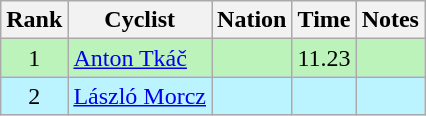<table class="wikitable sortable" style="text-align:center;">
<tr>
<th>Rank</th>
<th>Cyclist</th>
<th>Nation</th>
<th>Time</th>
<th>Notes</th>
</tr>
<tr bgcolor=bbf3bb>
<td>1</td>
<td align=left><a href='#'>Anton Tkáč</a></td>
<td align=left></td>
<td>11.23</td>
<td></td>
</tr>
<tr bgcolor=bbf3ff>
<td>2</td>
<td align=left><a href='#'>László Morcz</a></td>
<td align=left></td>
<td></td>
<td></td>
</tr>
</table>
